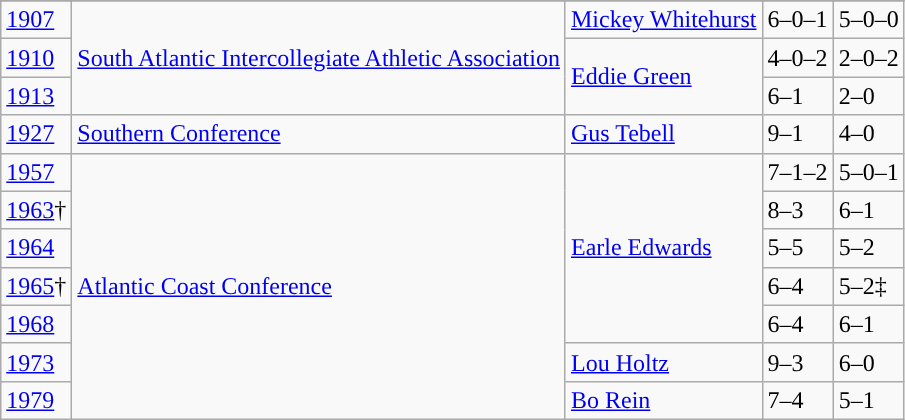<table class="wikitable">
<tr>
</tr>
<tr>
<td><a href='#'>1907</a></td>
<td rowspan="3"><a href='#'>South Atlantic Intercollegiate Athletic Association</a></td>
<td><a href='#'>Mickey Whitehurst</a></td>
<td>6–0–1</td>
<td>5–0–0</td>
</tr>
<tr>
<td><a href='#'>1910</a></td>
<td rowspan="2"><a href='#'>Eddie Green</a></td>
<td>4–0–2</td>
<td>2–0–2</td>
</tr>
<tr>
<td><a href='#'>1913</a></td>
<td>6–1</td>
<td>2–0</td>
</tr>
<tr>
<td><a href='#'>1927</a></td>
<td><a href='#'>Southern Conference</a></td>
<td><a href='#'>Gus Tebell</a></td>
<td>9–1</td>
<td>4–0</td>
</tr>
<tr>
<td><a href='#'>1957</a></td>
<td rowspan="7"><a href='#'>Atlantic Coast Conference</a></td>
<td rowspan="5"><a href='#'>Earle Edwards</a></td>
<td>7–1–2</td>
<td>5–0–1</td>
</tr>
<tr>
<td><a href='#'>1963</a>†</td>
<td>8–3</td>
<td>6–1</td>
</tr>
<tr>
<td><a href='#'>1964</a></td>
<td>5–5</td>
<td>5–2</td>
</tr>
<tr>
<td><a href='#'>1965</a>†</td>
<td>6–4</td>
<td>5–2‡</td>
</tr>
<tr>
<td><a href='#'>1968</a></td>
<td>6–4</td>
<td>6–1</td>
</tr>
<tr>
<td><a href='#'>1973</a></td>
<td><a href='#'>Lou Holtz</a></td>
<td>9–3</td>
<td>6–0</td>
</tr>
<tr>
<td><a href='#'>1979</a></td>
<td><a href='#'>Bo Rein</a></td>
<td>7–4</td>
<td>5–1</td>
</tr>
</table>
